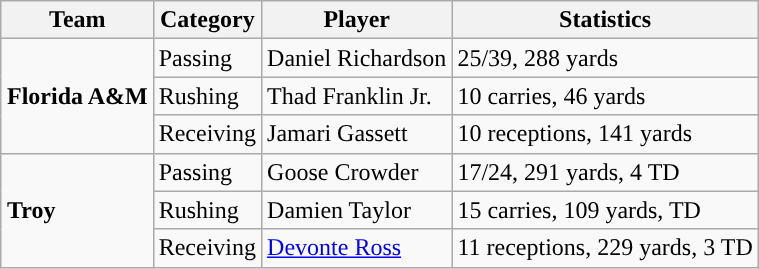<table class="wikitable" style="float: right;">
<tr>
<th>Team</th>
<th>Category</th>
<th>Player</th>
<th>Statistics</th>
</tr>
<tr>
<td rowspan=3><strong>Florida A&M</strong></td>
<td>Passing</td>
<td>Daniel Richardson</td>
<td>25/39, 288 yards</td>
</tr>
<tr>
<td>Rushing</td>
<td>Thad Franklin Jr.</td>
<td>10 carries, 46 yards</td>
</tr>
<tr>
<td>Receiving</td>
<td>Jamari Gassett</td>
<td>10 receptions, 141 yards</td>
</tr>
<tr>
<td rowspan=3><strong>Troy</strong></td>
<td>Passing</td>
<td>Goose Crowder</td>
<td>17/24, 291 yards, 4 TD</td>
</tr>
<tr>
<td>Rushing</td>
<td>Damien Taylor</td>
<td>15 carries, 109 yards, TD</td>
</tr>
<tr>
<td>Receiving</td>
<td><a href='#'>Devonte Ross</a></td>
<td>11 receptions, 229 yards, 3 TD</td>
</tr>
</table>
